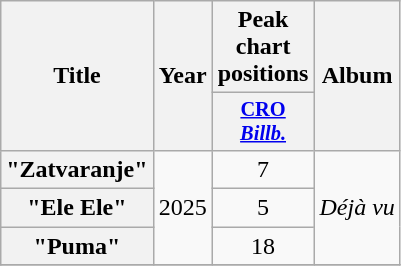<table class="wikitable plainrowheaders" style="text-align:center;">
<tr>
<th scope="col" rowspan="2">Title</th>
<th scope="col" rowspan="2">Year</th>
<th scope="col">Peak chart positions</th>
<th scope="col" rowspan="2">Album</th>
</tr>
<tr>
<th style="width:2.5em; font-size:85%"><a href='#'>CRO<br><em>Billb.</em></a><br></th>
</tr>
<tr>
<th scope="row">"Zatvaranje"<br></th>
<td rowspan="3">2025</td>
<td>7</td>
<td rowspan="3"><em>Déjà vu</em></td>
</tr>
<tr>
<th scope="row">"Ele Ele"</th>
<td>5</td>
</tr>
<tr>
<th scope="row">"Puma"</th>
<td>18</td>
</tr>
<tr>
</tr>
</table>
